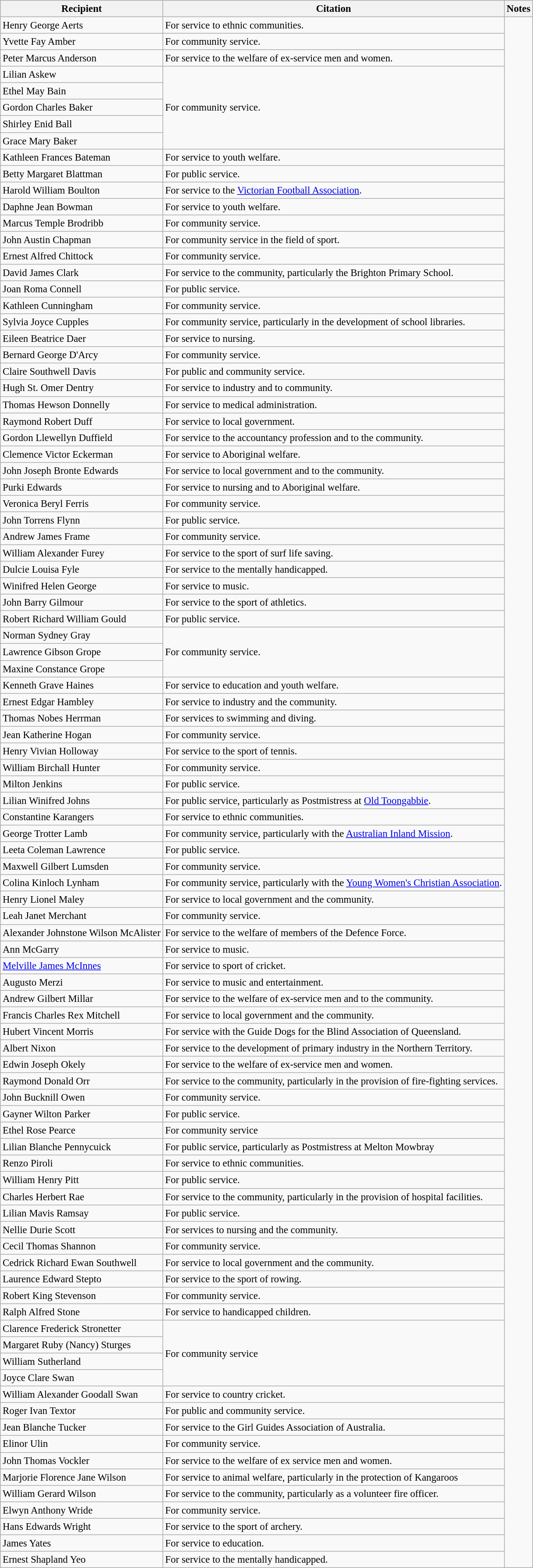<table class="wikitable" style="font-size:95%;">
<tr>
<th>Recipient</th>
<th>Citation</th>
<th>Notes</th>
</tr>
<tr>
<td> Henry George Aerts</td>
<td>For service to ethnic communities.</td>
<td rowspan=94></td>
</tr>
<tr>
<td>Yvette Fay Amber</td>
<td>For community service.</td>
</tr>
<tr>
<td>Peter Marcus Anderson</td>
<td>For service to the welfare of ex-service men and women.</td>
</tr>
<tr>
<td>Lilian Askew</td>
<td rowspan=5>For community service.</td>
</tr>
<tr>
<td>Ethel May Bain</td>
</tr>
<tr>
<td>Gordon Charles Baker</td>
</tr>
<tr>
<td>Shirley Enid Ball</td>
</tr>
<tr>
<td>Grace Mary Baker</td>
</tr>
<tr>
<td>Kathleen Frances Bateman</td>
<td>For service to youth welfare.</td>
</tr>
<tr>
<td>Betty Margaret Blattman</td>
<td>For public service.</td>
</tr>
<tr>
<td>Harold William Boulton</td>
<td>For service to the <a href='#'>Victorian Football Association</a>.</td>
</tr>
<tr>
<td>Daphne Jean Bowman</td>
<td>For service to youth welfare.</td>
</tr>
<tr>
<td>Marcus Temple Brodribb</td>
<td>For community service.</td>
</tr>
<tr>
<td>John Austin Chapman</td>
<td>For community service in the field of sport.</td>
</tr>
<tr>
<td>Ernest Alfred Chittock</td>
<td>For community service.</td>
</tr>
<tr>
<td>David James Clark</td>
<td>For service to the community, particularly the Brighton Primary School.</td>
</tr>
<tr>
<td>Joan Roma Connell</td>
<td>For public service.</td>
</tr>
<tr>
<td>Kathleen Cunningham</td>
<td>For community service.</td>
</tr>
<tr>
<td>Sylvia Joyce Cupples</td>
<td>For community service, particularly in the development of school libraries.</td>
</tr>
<tr>
<td>Eileen Beatrice Daer</td>
<td>For service to nursing.</td>
</tr>
<tr>
<td>Bernard George D'Arcy</td>
<td>For community service.</td>
</tr>
<tr>
<td>Claire Southwell Davis</td>
<td>For public and community service.</td>
</tr>
<tr>
<td>Hugh St. Omer Dentry</td>
<td>For service to industry and to community.</td>
</tr>
<tr>
<td> Thomas Hewson Donnelly</td>
<td>For service to medical administration.</td>
</tr>
<tr>
<td>Raymond Robert Duff</td>
<td>For service to local government.</td>
</tr>
<tr>
<td>Gordon Llewellyn Duffield</td>
<td>For service to the accountancy profession and to the community.</td>
</tr>
<tr>
<td> Clemence Victor Eckerman</td>
<td>For service to Aboriginal welfare.</td>
</tr>
<tr>
<td>John Joseph Bronte Edwards </td>
<td>For service to local government and to the community.</td>
</tr>
<tr>
<td>Purki Edwards</td>
<td>For service to nursing and to Aboriginal welfare.</td>
</tr>
<tr>
<td>Veronica Beryl Ferris</td>
<td>For community service.</td>
</tr>
<tr>
<td>John Torrens Flynn</td>
<td>For public service.</td>
</tr>
<tr>
<td> Andrew James Frame</td>
<td>For community service.</td>
</tr>
<tr>
<td>William Alexander Furey</td>
<td>For service to the sport of surf life saving.</td>
</tr>
<tr>
<td>Dulcie Louisa Fyle</td>
<td>For service to the mentally handicapped.</td>
</tr>
<tr>
<td>Winifred Helen George</td>
<td>For service to music.</td>
</tr>
<tr>
<td>John Barry Gilmour</td>
<td>For service to the sport of athletics.</td>
</tr>
<tr>
<td>Robert Richard William Gould</td>
<td>For public service.</td>
</tr>
<tr>
<td>Norman Sydney  Gray</td>
<td rowspan=3>For community service.</td>
</tr>
<tr>
<td>Lawrence Gibson Grope</td>
</tr>
<tr>
<td>Maxine Constance Grope</td>
</tr>
<tr>
<td>Kenneth Grave Haines</td>
<td>For service to education and youth welfare.</td>
</tr>
<tr>
<td>Ernest Edgar Hambley</td>
<td>For service to industry and the community.</td>
</tr>
<tr>
<td>Thomas Nobes Herrman</td>
<td>For services to swimming and diving.</td>
</tr>
<tr>
<td>Jean Katherine Hogan</td>
<td>For community service.</td>
</tr>
<tr>
<td>Henry Vivian Holloway</td>
<td>For service to the sport of tennis.</td>
</tr>
<tr>
<td> William Birchall Hunter</td>
<td>For community service.</td>
</tr>
<tr>
<td>Milton Jenkins</td>
<td>For public service.</td>
</tr>
<tr>
<td>Lilian Winifred Johns</td>
<td>For public service, particularly as Postmistress at <a href='#'>Old Toongabbie</a>.</td>
</tr>
<tr>
<td>Constantine Karangers</td>
<td>For service to ethnic communities.</td>
</tr>
<tr>
<td>George Trotter Lamb</td>
<td>For community service, particularly with the <a href='#'>Australian Inland Mission</a>.</td>
</tr>
<tr>
<td>Leeta Coleman Lawrence</td>
<td>For public service.</td>
</tr>
<tr>
<td>Maxwell Gilbert Lumsden</td>
<td>For community service.</td>
</tr>
<tr>
<td>Colina Kinloch Lynham</td>
<td>For community service, particularly with the <a href='#'>Young Women's Christian Association</a>.</td>
</tr>
<tr>
<td> Henry Lionel Maley</td>
<td>For service to local government and the community.</td>
</tr>
<tr>
<td>Leah Janet Merchant</td>
<td>For community service.</td>
</tr>
<tr>
<td> Alexander Johnstone Wilson McAlister</td>
<td>For service to the welfare of members of the Defence Force.</td>
</tr>
<tr>
<td>Ann McGarry</td>
<td>For service to music.</td>
</tr>
<tr>
<td><a href='#'>Melville James McInnes</a></td>
<td>For service to sport of cricket.</td>
</tr>
<tr>
<td>Augusto Merzi</td>
<td>For service to music and entertainment.</td>
</tr>
<tr>
<td>Andrew Gilbert Millar</td>
<td>For service to the welfare of ex-service men and to the community.</td>
</tr>
<tr>
<td>Francis Charles Rex Mitchell</td>
<td>For service to local government and the community.</td>
</tr>
<tr>
<td>Hubert Vincent Morris</td>
<td>For service with the Guide Dogs for the Blind Association of Queensland.</td>
</tr>
<tr>
<td>Albert Nixon</td>
<td>For service to the development of primary industry in the Northern Territory.</td>
</tr>
<tr>
<td>Edwin Joseph Okely</td>
<td>For service to the welfare of ex-service men and women.</td>
</tr>
<tr>
<td>Raymond Donald Orr </td>
<td>For service to the community, particularly in the provision of fire-fighting services.</td>
</tr>
<tr>
<td>John Bucknill Owen</td>
<td>For community service.</td>
</tr>
<tr>
<td>Gayner Wilton Parker</td>
<td>For public service.</td>
</tr>
<tr>
<td>Ethel Rose Pearce</td>
<td>For community service</td>
</tr>
<tr>
<td>Lilian Blanche Pennycuick</td>
<td>For public service, particularly as Postmistress at Melton Mowbray</td>
</tr>
<tr>
<td>Renzo Piroli</td>
<td>For service to ethnic communities.</td>
</tr>
<tr>
<td>William Henry Pitt</td>
<td>For public service.</td>
</tr>
<tr>
<td>Charles Herbert Rae</td>
<td>For service to the community, particularly in the provision of hospital facilities.</td>
</tr>
<tr>
<td>Lilian Mavis Ramsay</td>
<td>For public service.</td>
</tr>
<tr>
<td>Nellie Durie Scott</td>
<td>For services to nursing and the community.</td>
</tr>
<tr>
<td>Cecil Thomas Shannon</td>
<td>For community service.</td>
</tr>
<tr>
<td>Cedrick Richard Ewan Southwell</td>
<td>For service to local government and the community.</td>
</tr>
<tr>
<td>Laurence Edward Stepto</td>
<td>For service to the sport of rowing.</td>
</tr>
<tr>
<td> Robert King Stevenson</td>
<td>For community service.</td>
</tr>
<tr>
<td>Ralph Alfred Stone</td>
<td>For service to handicapped children.</td>
</tr>
<tr>
<td>Clarence Frederick Stronetter</td>
<td rowspan=4>For community service</td>
</tr>
<tr>
<td>Margaret Ruby (Nancy) Sturges</td>
</tr>
<tr>
<td>William Sutherland</td>
</tr>
<tr>
<td>Joyce Clare Swan</td>
</tr>
<tr>
<td>William Alexander Goodall Swan</td>
<td>For service to country cricket.</td>
</tr>
<tr>
<td>Roger Ivan Textor</td>
<td>For public and community service.</td>
</tr>
<tr>
<td>Jean Blanche Tucker</td>
<td>For service to the Girl Guides Association of Australia.</td>
</tr>
<tr>
<td>Elinor Ulin</td>
<td>For community service.</td>
</tr>
<tr>
<td>John Thomas Vockler</td>
<td>For service to the welfare of ex service men and women.</td>
</tr>
<tr>
<td>Marjorie Florence Jane Wilson</td>
<td>For service to animal welfare, particularly in the protection of Kangaroos</td>
</tr>
<tr>
<td>William Gerard Wilson</td>
<td>For service to the community, particularly as a volunteer fire officer.</td>
</tr>
<tr>
<td>Elwyn Anthony Wride</td>
<td>For community service.</td>
</tr>
<tr>
<td>Hans Edwards Wright</td>
<td>For service to the sport of archery.</td>
</tr>
<tr>
<td>James Yates</td>
<td>For service to education.</td>
</tr>
<tr>
<td>Ernest Shapland Yeo</td>
<td>For service to the mentally handicapped.</td>
</tr>
</table>
